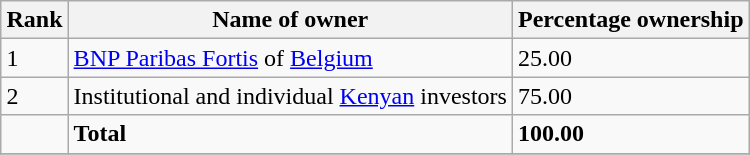<table class="wikitable sortable" style="margin-left:auto;margin-right:auto">
<tr>
<th style="width:2em;">Rank</th>
<th>Name of owner</th>
<th>Percentage ownership</th>
</tr>
<tr>
<td>1</td>
<td><a href='#'>BNP Paribas Fortis</a> of <a href='#'>Belgium</a></td>
<td>25.00</td>
</tr>
<tr>
<td>2</td>
<td>Institutional and individual <a href='#'>Kenyan</a> investors</td>
<td>75.00</td>
</tr>
<tr>
<td></td>
<td><strong>Total</strong></td>
<td><strong>100.00</strong></td>
</tr>
<tr>
</tr>
</table>
